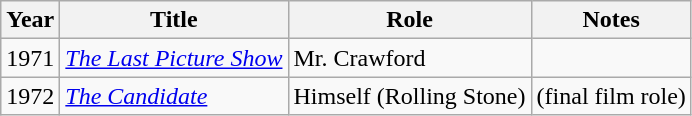<table class="wikitable">
<tr>
<th>Year</th>
<th>Title</th>
<th>Role</th>
<th>Notes</th>
</tr>
<tr>
<td>1971</td>
<td><em><a href='#'>The Last Picture Show</a></em></td>
<td>Mr. Crawford</td>
<td></td>
</tr>
<tr>
<td>1972</td>
<td><em><a href='#'>The Candidate</a></em></td>
<td>Himself (Rolling Stone)</td>
<td>(final film role)</td>
</tr>
</table>
